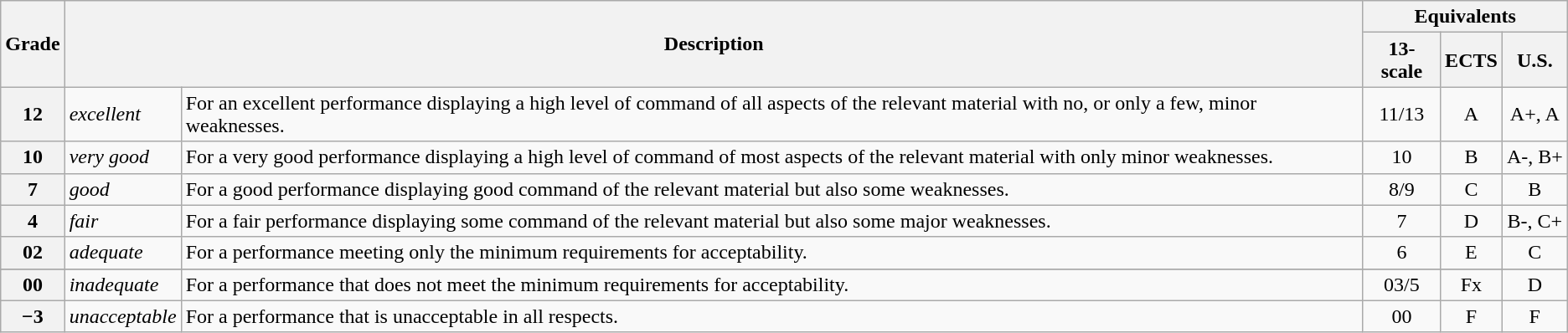<table class="wikitable">
<tr>
<th rowspan="2">Grade</th>
<th rowspan="2" colspan="2">Description</th>
<th colspan="3">Equivalents</th>
</tr>
<tr>
<th>13-scale</th>
<th>ECTS</th>
<th>U.S.</th>
</tr>
<tr>
<th>12</th>
<td><em>excellent</em></td>
<td>For an excellent performance displaying a high level of command of all aspects of the relevant material with no, or only a few, minor weaknesses.</td>
<td align="center">11/13</td>
<td align="center">A</td>
<td align="center">A+, A</td>
</tr>
<tr>
<th>10</th>
<td><em>very good</em></td>
<td>For a very good performance displaying a high level of command of most aspects of the relevant material with only minor weaknesses.</td>
<td align="center">10</td>
<td align="center">B</td>
<td align="center">A-, B+</td>
</tr>
<tr>
<th>7</th>
<td><em>good</em></td>
<td>For a good performance displaying good command of the relevant material but also some weaknesses.</td>
<td align="center">8/9</td>
<td align="center">C</td>
<td align="center">B</td>
</tr>
<tr>
<th>4</th>
<td><em>fair</em></td>
<td>For a fair performance displaying some command of the relevant material but also some major weaknesses.</td>
<td align="center">7</td>
<td align="center">D</td>
<td align="center">B-, C+</td>
</tr>
<tr>
<th>02</th>
<td><em>adequate</em></td>
<td>For a performance meeting only the minimum requirements for acceptability.</td>
<td align="center">6</td>
<td align="center">E</td>
<td align="center">C</td>
</tr>
<tr>
</tr>
<tr>
<th>00</th>
<td><em>inadequate</em></td>
<td>For a performance that does not meet the minimum requirements for acceptability.</td>
<td align="center">03/5</td>
<td align="center">Fx</td>
<td align="center">D</td>
</tr>
<tr>
<th>−3</th>
<td><em>unacceptable</em></td>
<td>For a performance that is unacceptable in all respects.</td>
<td align="center">00</td>
<td align="center">F</td>
<td align="center">F</td>
</tr>
</table>
